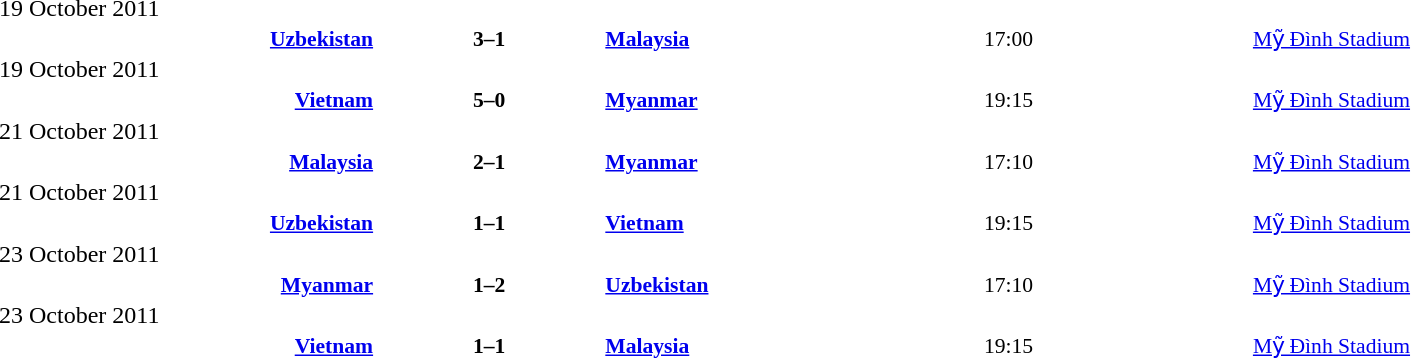<table width=100% cellspacing=1>
<tr>
<th width=20%></th>
<th width=12%></th>
<th width=20%></th>
<th></th>
<th width=33%></th>
</tr>
<tr>
<td>19 October 2011</td>
</tr>
<tr style=font-size:90%>
<td align=right><strong><a href='#'>Uzbekistan</a></strong> </td>
<td align=center><strong>3–1</strong></td>
<td> <strong><a href='#'>Malaysia</a></strong></td>
<td>17:00</td>
<td><a href='#'>Mỹ Đình Stadium</a></td>
<td></td>
</tr>
<tr>
<td>19 October 2011</td>
</tr>
<tr style=font-size:90%>
<td align=right><strong><a href='#'>Vietnam</a></strong> </td>
<td align=center><strong>5–0</strong></td>
<td> <strong><a href='#'>Myanmar</a></strong></td>
<td>19:15</td>
<td><a href='#'>Mỹ Đình Stadium</a></td>
<td><em></em></td>
</tr>
<tr>
<td>21 October 2011</td>
</tr>
<tr style=font-size:90%>
<td align=right><strong><a href='#'>Malaysia</a></strong> </td>
<td align=center><strong>2–1</strong></td>
<td> <strong><a href='#'>Myanmar</a></strong></td>
<td>17:10</td>
<td><a href='#'>Mỹ Đình Stadium</a></td>
<td></td>
</tr>
<tr>
<td>21 October 2011</td>
</tr>
<tr style=font-size:90%>
<td align=right><strong><a href='#'>Uzbekistan</a></strong> </td>
<td align=center><strong>1–1</strong></td>
<td> <strong><a href='#'>Vietnam</a></strong></td>
<td>19:15</td>
<td><a href='#'>Mỹ Đình Stadium</a></td>
<td><em></em></td>
</tr>
<tr>
<td>23 October 2011</td>
</tr>
<tr style=font-size:90%>
<td align=right><strong><a href='#'>Myanmar</a></strong> </td>
<td align=center><strong>1–2</strong></td>
<td> <strong><a href='#'>Uzbekistan</a></strong></td>
<td>17:10</td>
<td><a href='#'>Mỹ Đình Stadium</a></td>
<td><em></em></td>
</tr>
<tr>
<td>23 October 2011</td>
</tr>
<tr style=font-size:90%>
<td align=right><strong><a href='#'>Vietnam</a></strong> </td>
<td align=center><strong>1–1</strong></td>
<td> <strong><a href='#'>Malaysia</a></strong></td>
<td>19:15</td>
<td><a href='#'>Mỹ Đình Stadium</a></td>
<td><em></em></td>
</tr>
</table>
